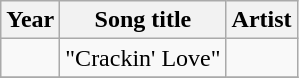<table class="wikitable">
<tr>
<th>Year</th>
<th>Song title</th>
<th>Artist</th>
</tr>
<tr>
<td></td>
<td>"Crackin' Love" </td>
<td {{center></td>
</tr>
<tr>
</tr>
</table>
